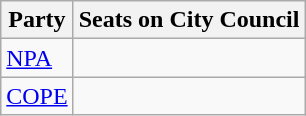<table class="wikitable sortable">
<tr>
<th>Party</th>
<th>Seats on City Council</th>
</tr>
<tr>
<td><a href='#'>NPA</a></td>
<td></td>
</tr>
<tr>
<td><a href='#'>COPE</a></td>
<td></td>
</tr>
</table>
